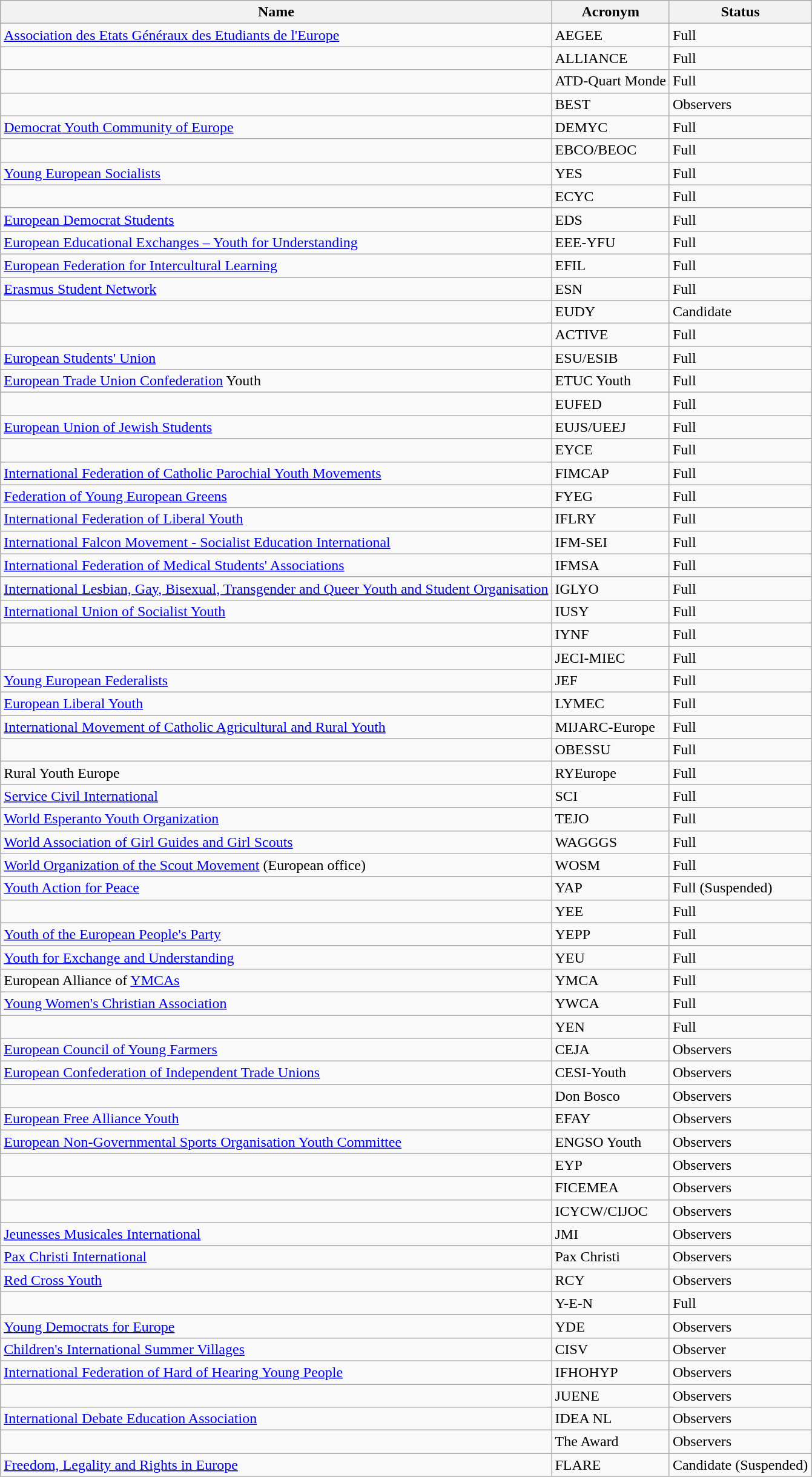<table class="wikitable sortable">
<tr>
<th>Name</th>
<th>Acronym</th>
<th>Status</th>
</tr>
<tr>
<td><a href='#'>Association des Etats Généraux des Etudiants de l'Europe</a></td>
<td>AEGEE</td>
<td>Full</td>
</tr>
<tr>
<td></td>
<td>ALLIANCE</td>
<td>Full</td>
</tr>
<tr>
<td></td>
<td>ATD-Quart Monde</td>
<td>Full</td>
</tr>
<tr>
<td></td>
<td>BEST</td>
<td>Observers</td>
</tr>
<tr>
<td><a href='#'>Democrat Youth Community of Europe</a></td>
<td>DEMYC</td>
<td>Full</td>
</tr>
<tr>
<td></td>
<td>EBCO/BEOC</td>
<td>Full</td>
</tr>
<tr>
<td><a href='#'>Young European Socialists</a></td>
<td>YES</td>
<td>Full</td>
</tr>
<tr>
<td></td>
<td>ECYC</td>
<td>Full</td>
</tr>
<tr>
<td><a href='#'>European Democrat Students</a></td>
<td>EDS</td>
<td>Full</td>
</tr>
<tr>
<td><a href='#'>European Educational Exchanges – Youth for Understanding</a></td>
<td>EEE-YFU</td>
<td>Full</td>
</tr>
<tr>
<td><a href='#'>European Federation for Intercultural Learning</a></td>
<td>EFIL</td>
<td>Full</td>
</tr>
<tr>
<td><a href='#'>Erasmus Student Network</a></td>
<td>ESN</td>
<td>Full</td>
</tr>
<tr>
<td></td>
<td>EUDY</td>
<td>Candidate</td>
</tr>
<tr>
<td></td>
<td>ACTIVE</td>
<td>Full</td>
</tr>
<tr>
<td><a href='#'>European Students' Union</a></td>
<td>ESU/ESIB</td>
<td>Full</td>
</tr>
<tr>
<td><a href='#'>European Trade Union Confederation</a> Youth</td>
<td>ETUC Youth</td>
<td>Full</td>
</tr>
<tr>
<td></td>
<td>EUFED</td>
<td>Full</td>
</tr>
<tr>
<td><a href='#'>European Union of Jewish Students</a></td>
<td>EUJS/UEEJ</td>
<td>Full</td>
</tr>
<tr>
<td></td>
<td>EYCE</td>
<td>Full</td>
</tr>
<tr>
<td><a href='#'>International Federation of Catholic Parochial Youth Movements</a></td>
<td>FIMCAP</td>
<td>Full</td>
</tr>
<tr>
<td><a href='#'>Federation of Young European Greens</a></td>
<td>FYEG</td>
<td>Full</td>
</tr>
<tr>
<td><a href='#'>International Federation of Liberal Youth</a></td>
<td>IFLRY</td>
<td>Full</td>
</tr>
<tr>
<td><a href='#'>International Falcon Movement - Socialist Education International</a></td>
<td>IFM-SEI</td>
<td>Full</td>
</tr>
<tr>
<td><a href='#'>International Federation of Medical Students' Associations</a></td>
<td>IFMSA</td>
<td>Full</td>
</tr>
<tr>
<td><a href='#'>International Lesbian, Gay, Bisexual, Transgender and Queer Youth and Student Organisation</a></td>
<td>IGLYO</td>
<td>Full</td>
</tr>
<tr>
<td><a href='#'>International Union of Socialist Youth</a></td>
<td>IUSY</td>
<td>Full</td>
</tr>
<tr>
<td></td>
<td>IYNF</td>
<td>Full</td>
</tr>
<tr>
<td></td>
<td>JECI-MIEC</td>
<td>Full</td>
</tr>
<tr>
<td><a href='#'>Young European Federalists</a></td>
<td>JEF</td>
<td>Full</td>
</tr>
<tr>
<td><a href='#'>European Liberal Youth</a></td>
<td>LYMEC</td>
<td>Full</td>
</tr>
<tr>
<td><a href='#'>International Movement of Catholic Agricultural and Rural Youth</a></td>
<td>MIJARC-Europe</td>
<td>Full</td>
</tr>
<tr>
<td></td>
<td>OBESSU</td>
<td>Full</td>
</tr>
<tr>
<td>Rural Youth Europe</td>
<td>RYEurope</td>
<td>Full</td>
</tr>
<tr>
<td><a href='#'>Service Civil International</a></td>
<td>SCI</td>
<td>Full</td>
</tr>
<tr>
<td><a href='#'>World Esperanto Youth Organization</a></td>
<td>TEJO</td>
<td>Full</td>
</tr>
<tr>
<td><a href='#'>World Association of Girl Guides and Girl Scouts</a></td>
<td>WAGGGS</td>
<td>Full</td>
</tr>
<tr>
<td><a href='#'>World Organization of the Scout Movement</a> (European office)</td>
<td>WOSM</td>
<td>Full</td>
</tr>
<tr>
<td><a href='#'>Youth Action for Peace</a></td>
<td>YAP</td>
<td>Full (Suspended)</td>
</tr>
<tr>
<td></td>
<td>YEE</td>
<td>Full</td>
</tr>
<tr>
<td><a href='#'>Youth of the European People's Party</a></td>
<td>YEPP</td>
<td>Full</td>
</tr>
<tr>
<td><a href='#'>Youth for Exchange and Understanding</a></td>
<td>YEU</td>
<td>Full</td>
</tr>
<tr>
<td>European Alliance of <a href='#'>YMCAs</a></td>
<td>YMCA</td>
<td>Full</td>
</tr>
<tr>
<td><a href='#'>Young Women's Christian Association</a></td>
<td>YWCA</td>
<td>Full</td>
</tr>
<tr>
<td></td>
<td>YEN</td>
<td>Full</td>
</tr>
<tr>
<td><a href='#'>European Council of Young Farmers</a></td>
<td>CEJA</td>
<td>Observers</td>
</tr>
<tr>
<td><a href='#'>European Confederation of Independent Trade Unions</a></td>
<td>CESI-Youth</td>
<td>Observers</td>
</tr>
<tr>
<td></td>
<td>Don Bosco</td>
<td>Observers</td>
</tr>
<tr>
<td><a href='#'>European Free Alliance Youth</a></td>
<td>EFAY</td>
<td>Observers</td>
</tr>
<tr>
<td><a href='#'>European Non-Governmental Sports Organisation Youth Committee</a></td>
<td>ENGSO Youth</td>
<td>Observers</td>
</tr>
<tr>
<td></td>
<td>EYP</td>
<td>Observers</td>
</tr>
<tr>
<td></td>
<td>FICEMEA</td>
<td>Observers</td>
</tr>
<tr>
<td></td>
<td>ICYCW/CIJOC</td>
<td>Observers</td>
</tr>
<tr>
<td><a href='#'>Jeunesses Musicales International</a></td>
<td>JMI</td>
<td>Observers</td>
</tr>
<tr>
<td><a href='#'>Pax Christi International</a></td>
<td>Pax Christi</td>
<td>Observers</td>
</tr>
<tr>
<td><a href='#'>Red Cross Youth</a></td>
<td>RCY</td>
<td>Observers</td>
</tr>
<tr>
<td></td>
<td>Y-E-N</td>
<td>Full</td>
</tr>
<tr>
<td><a href='#'>Young Democrats for Europe</a></td>
<td>YDE</td>
<td>Observers</td>
</tr>
<tr>
<td><a href='#'>Children's International Summer Villages</a></td>
<td>CISV</td>
<td>Observer</td>
</tr>
<tr>
<td><a href='#'>International Federation of Hard of Hearing Young People</a></td>
<td>IFHOHYP</td>
<td>Observers</td>
</tr>
<tr>
<td></td>
<td>JUENE</td>
<td>Observers</td>
</tr>
<tr>
<td><a href='#'>International Debate Education Association</a></td>
<td>IDEA NL</td>
<td>Observers</td>
</tr>
<tr>
<td></td>
<td>The Award</td>
<td>Observers</td>
</tr>
<tr>
<td><a href='#'>Freedom, Legality and Rights in Europe</a></td>
<td>FLARE</td>
<td>Candidate (Suspended)</td>
</tr>
</table>
